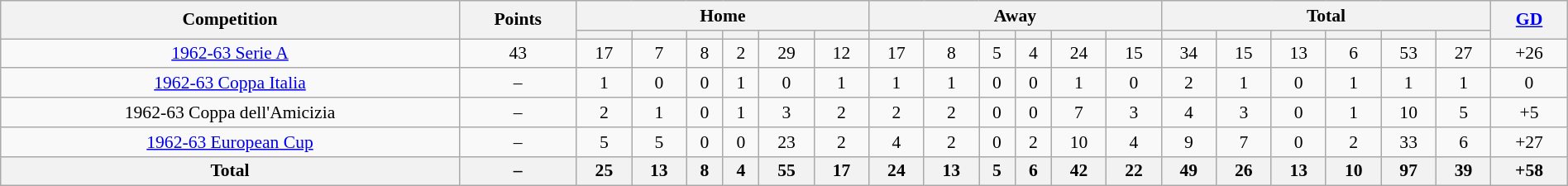<table class="wikitable" style="font-size:90%;width:100%;margin:auto;clear:both;text-align:center;">
<tr>
<th rowspan="2">Competition</th>
<th rowspan="2">Points</th>
<th colspan="6">Home</th>
<th colspan="6">Away</th>
<th colspan="6">Total</th>
<th rowspan="2"><a href='#'>GD</a></th>
</tr>
<tr>
<th></th>
<th></th>
<th></th>
<th></th>
<th></th>
<th></th>
<th></th>
<th></th>
<th></th>
<th></th>
<th></th>
<th></th>
<th></th>
<th></th>
<th></th>
<th></th>
<th></th>
<th></th>
</tr>
<tr>
<td><a href='#'>1962-63 Serie A</a></td>
<td>43</td>
<td>17</td>
<td>7</td>
<td>8</td>
<td>2</td>
<td>29</td>
<td>12</td>
<td>17</td>
<td>8</td>
<td>5</td>
<td>4</td>
<td>24</td>
<td>15</td>
<td>34</td>
<td>15</td>
<td>13</td>
<td>6</td>
<td>53</td>
<td>27</td>
<td>+26</td>
</tr>
<tr>
<td><a href='#'>1962-63 Coppa Italia</a></td>
<td>–</td>
<td>1</td>
<td>0</td>
<td>0</td>
<td>1</td>
<td>0</td>
<td>1</td>
<td>1</td>
<td>1</td>
<td>0</td>
<td>0</td>
<td>1</td>
<td>0</td>
<td>2</td>
<td>1</td>
<td>0</td>
<td>1</td>
<td>1</td>
<td>1</td>
<td>0</td>
</tr>
<tr>
<td>1962-63 Coppa dell'Amicizia</td>
<td>–</td>
<td>2</td>
<td>1</td>
<td>0</td>
<td>1</td>
<td>3</td>
<td>2</td>
<td>2</td>
<td>2</td>
<td>0</td>
<td>0</td>
<td>7</td>
<td>3</td>
<td>4</td>
<td>3</td>
<td>0</td>
<td>1</td>
<td>10</td>
<td>5</td>
<td>+5</td>
</tr>
<tr>
<td><a href='#'>1962-63 European Cup</a></td>
<td>–</td>
<td>5</td>
<td>5</td>
<td>0</td>
<td>0</td>
<td>23</td>
<td>2</td>
<td>4</td>
<td>2</td>
<td>0</td>
<td>2</td>
<td>10</td>
<td>4</td>
<td>9</td>
<td>7</td>
<td>0</td>
<td>2</td>
<td>33</td>
<td>6</td>
<td>+27</td>
</tr>
<tr>
<th>Total</th>
<th>–</th>
<th>25</th>
<th>13</th>
<th>8</th>
<th>4</th>
<th>55</th>
<th>17</th>
<th>24</th>
<th>13</th>
<th>5</th>
<th>6</th>
<th>42</th>
<th>22</th>
<th>49</th>
<th>26</th>
<th>13</th>
<th>10</th>
<th>97</th>
<th>39</th>
<th>+58</th>
</tr>
</table>
